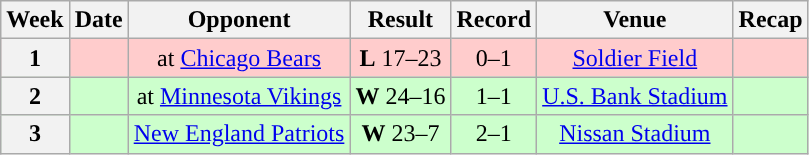<table class="wikitable" style="text-align:center">
<tr>
<th>Week</th>
<th>Date</th>
<th>Opponent</th>
<th>Result</th>
<th>Record</th>
<th>Venue</th>
<th>Recap</th>
</tr>
<tr style="background:#fcc">
<th>1</th>
<td></td>
<td>at <a href='#'>Chicago Bears</a></td>
<td><strong>L</strong> 17–23</td>
<td>0–1</td>
<td><a href='#'>Soldier Field</a></td>
<td></td>
</tr>
<tr style="background:#cfc">
<th>2</th>
<td></td>
<td>at <a href='#'>Minnesota Vikings</a></td>
<td><strong>W</strong> 24–16</td>
<td>1–1</td>
<td><a href='#'>U.S. Bank Stadium</a></td>
<td></td>
</tr>
<tr style="background:#cfc">
<th>3</th>
<td></td>
<td><a href='#'>New England Patriots</a></td>
<td><strong>W</strong> 23–7</td>
<td>2–1</td>
<td><a href='#'>Nissan Stadium</a></td>
<td></td>
</tr>
</table>
